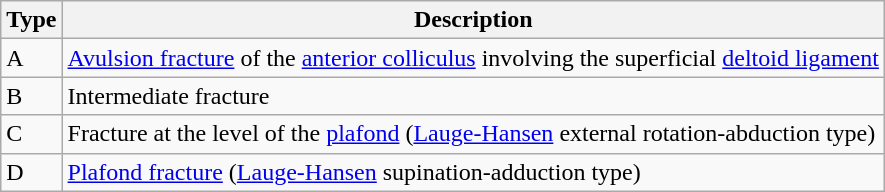<table class="wikitable">
<tr>
<th>Type</th>
<th>Description</th>
</tr>
<tr>
<td>A</td>
<td><a href='#'>Avulsion fracture</a> of the <a href='#'>anterior colliculus</a> involving the superficial <a href='#'>deltoid ligament</a></td>
</tr>
<tr>
<td>B</td>
<td>Intermediate fracture</td>
</tr>
<tr>
<td>C</td>
<td>Fracture at the level of the <a href='#'>plafond</a> (<a href='#'>Lauge-Hansen</a> external rotation-abduction type)</td>
</tr>
<tr>
<td>D</td>
<td><a href='#'>Plafond fracture</a> (<a href='#'>Lauge-Hansen</a> supination-adduction type)</td>
</tr>
</table>
